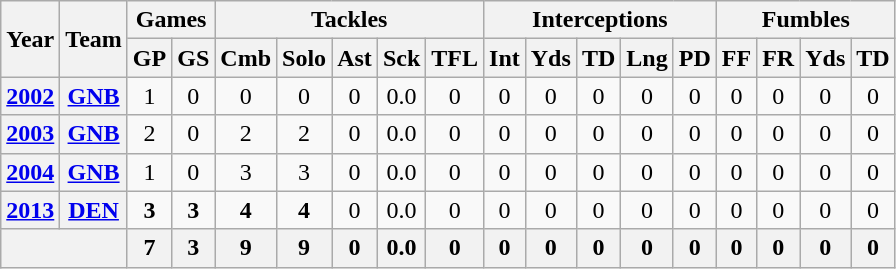<table class="wikitable" style="text-align:center">
<tr>
<th rowspan="2">Year</th>
<th rowspan="2">Team</th>
<th colspan="2">Games</th>
<th colspan="5">Tackles</th>
<th colspan="5">Interceptions</th>
<th colspan="4">Fumbles</th>
</tr>
<tr>
<th>GP</th>
<th>GS</th>
<th>Cmb</th>
<th>Solo</th>
<th>Ast</th>
<th>Sck</th>
<th>TFL</th>
<th>Int</th>
<th>Yds</th>
<th>TD</th>
<th>Lng</th>
<th>PD</th>
<th>FF</th>
<th>FR</th>
<th>Yds</th>
<th>TD</th>
</tr>
<tr>
<th><a href='#'>2002</a></th>
<th><a href='#'>GNB</a></th>
<td>1</td>
<td>0</td>
<td>0</td>
<td>0</td>
<td>0</td>
<td>0.0</td>
<td>0</td>
<td>0</td>
<td>0</td>
<td>0</td>
<td>0</td>
<td>0</td>
<td>0</td>
<td>0</td>
<td>0</td>
<td>0</td>
</tr>
<tr>
<th><a href='#'>2003</a></th>
<th><a href='#'>GNB</a></th>
<td>2</td>
<td>0</td>
<td>2</td>
<td>2</td>
<td>0</td>
<td>0.0</td>
<td>0</td>
<td>0</td>
<td>0</td>
<td>0</td>
<td>0</td>
<td>0</td>
<td>0</td>
<td>0</td>
<td>0</td>
<td>0</td>
</tr>
<tr>
<th><a href='#'>2004</a></th>
<th><a href='#'>GNB</a></th>
<td>1</td>
<td>0</td>
<td>3</td>
<td>3</td>
<td>0</td>
<td>0.0</td>
<td>0</td>
<td>0</td>
<td>0</td>
<td>0</td>
<td>0</td>
<td>0</td>
<td>0</td>
<td>0</td>
<td>0</td>
<td>0</td>
</tr>
<tr>
<th><a href='#'>2013</a></th>
<th><a href='#'>DEN</a></th>
<td><strong>3</strong></td>
<td><strong>3</strong></td>
<td><strong>4</strong></td>
<td><strong>4</strong></td>
<td>0</td>
<td>0.0</td>
<td>0</td>
<td>0</td>
<td>0</td>
<td>0</td>
<td>0</td>
<td>0</td>
<td>0</td>
<td>0</td>
<td>0</td>
<td>0</td>
</tr>
<tr>
<th colspan="2"></th>
<th>7</th>
<th>3</th>
<th>9</th>
<th>9</th>
<th>0</th>
<th>0.0</th>
<th>0</th>
<th>0</th>
<th>0</th>
<th>0</th>
<th>0</th>
<th>0</th>
<th>0</th>
<th>0</th>
<th>0</th>
<th>0</th>
</tr>
</table>
